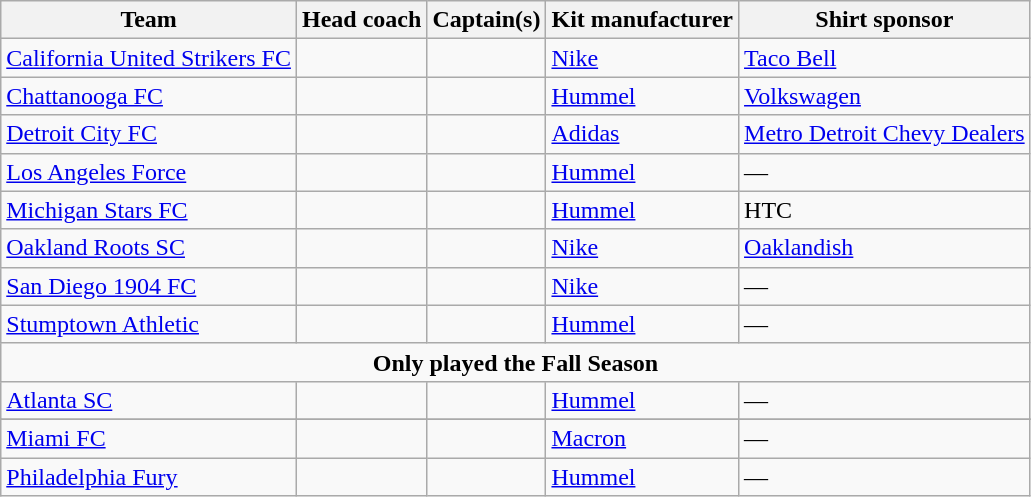<table class="wikitable sortable" style="text-align: left;">
<tr>
<th>Team</th>
<th>Head coach</th>
<th>Captain(s)</th>
<th>Kit manufacturer</th>
<th>Shirt sponsor</th>
</tr>
<tr>
<td><a href='#'>California United Strikers FC</a></td>
<td> </td>
<td> </td>
<td> <a href='#'>Nike</a></td>
<td><a href='#'>Taco Bell</a></td>
</tr>
<tr>
<td><a href='#'>Chattanooga FC</a></td>
<td> </td>
<td> </td>
<td> <a href='#'>Hummel</a></td>
<td><a href='#'>Volkswagen</a></td>
</tr>
<tr>
<td><a href='#'>Detroit City FC</a></td>
<td> </td>
<td> </td>
<td> <a href='#'>Adidas</a></td>
<td><a href='#'>Metro Detroit Chevy Dealers</a></td>
</tr>
<tr>
<td><a href='#'>Los Angeles Force</a></td>
<td> </td>
<td> </td>
<td> <a href='#'>Hummel</a></td>
<td>—</td>
</tr>
<tr>
<td><a href='#'>Michigan Stars FC</a></td>
<td> </td>
<td> </td>
<td> <a href='#'>Hummel</a></td>
<td>HTC</td>
</tr>
<tr>
<td><a href='#'>Oakland Roots SC</a></td>
<td> </td>
<td> </td>
<td> <a href='#'>Nike</a></td>
<td><a href='#'>Oaklandish</a></td>
</tr>
<tr>
<td><a href='#'>San Diego 1904 FC</a></td>
<td> </td>
<td> </td>
<td> <a href='#'>Nike</a></td>
<td>—</td>
</tr>
<tr>
<td><a href='#'>Stumptown Athletic</a></td>
<td> </td>
<td> </td>
<td> <a href='#'>Hummel</a></td>
<td>—</td>
</tr>
<tr>
<td colspan=5 align=center><strong>Only played the Fall Season</strong></td>
</tr>
<tr>
<td><a href='#'>Atlanta SC</a></td>
<td> </td>
<td> </td>
<td> <a href='#'>Hummel</a></td>
<td>—</td>
</tr>
<tr>
</tr>
<tr>
<td><a href='#'>Miami FC</a></td>
<td> </td>
<td> </td>
<td> <a href='#'>Macron</a></td>
<td>—</td>
</tr>
<tr>
<td><a href='#'>Philadelphia Fury</a></td>
<td> </td>
<td> </td>
<td> <a href='#'>Hummel</a></td>
<td>—</td>
</tr>
</table>
